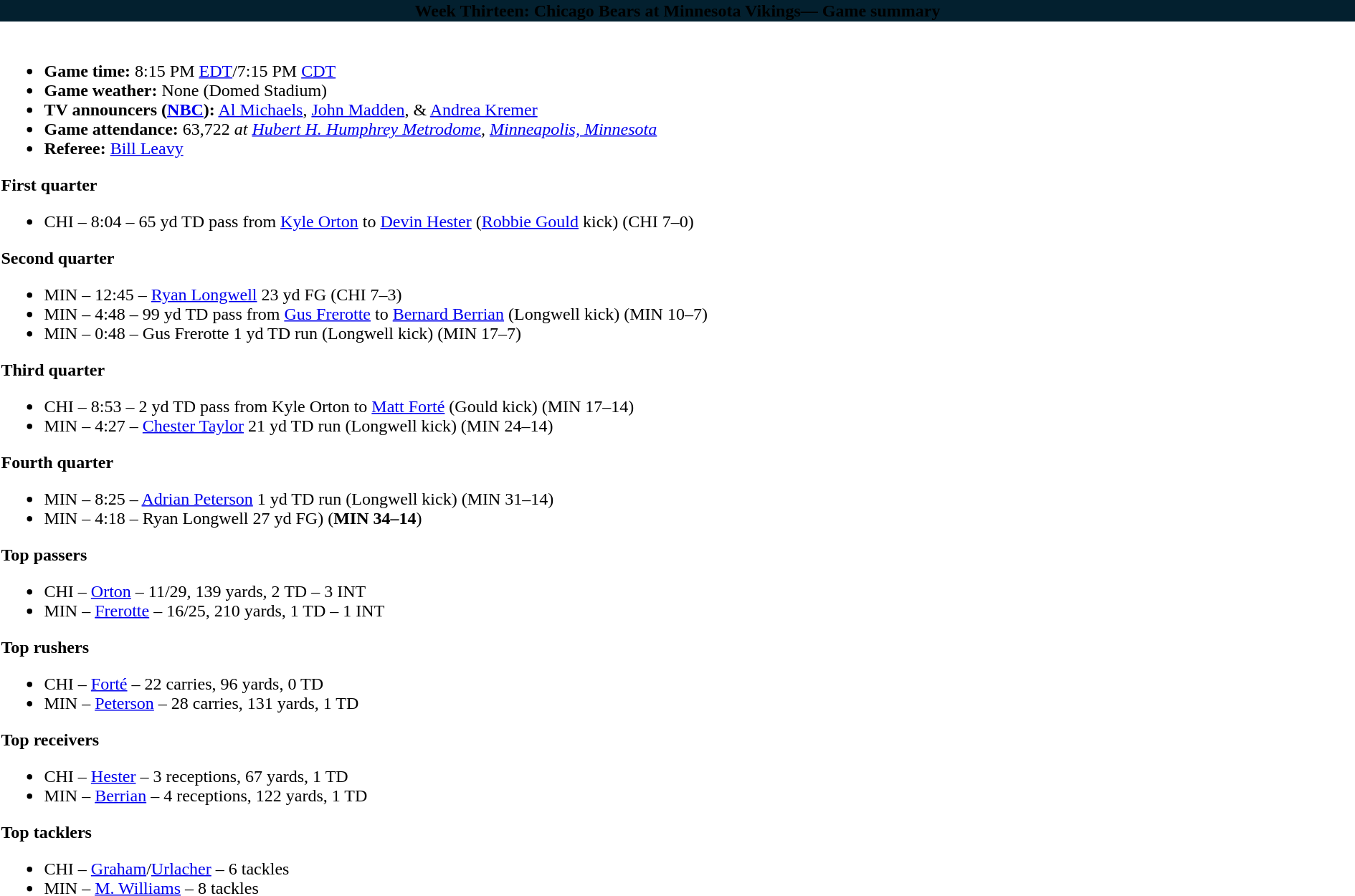<table class="toccolours" width=100% align="center">
<tr>
<th style="background:#03202F"><span>Week Thirteen: Chicago Bears at Minnesota Vikings— Game summary</span></th>
</tr>
<tr>
<td><br>
<ul><li><strong>Game time:</strong> 8:15 PM <a href='#'>EDT</a>/7:15 PM <a href='#'>CDT</a></li><li><strong>Game weather:</strong> None (Domed Stadium)</li><li><strong>TV announcers (<a href='#'>NBC</a>):</strong> <a href='#'>Al Michaels</a>, <a href='#'>John Madden</a>, & <a href='#'>Andrea Kremer</a></li><li><strong>Game attendance:</strong> 63,722 <em>at <a href='#'>Hubert H. Humphrey Metrodome</a>, <a href='#'>Minneapolis, Minnesota</a></em></li><li><strong>Referee:</strong> <a href='#'>Bill Leavy</a></li></ul><strong>First quarter</strong><ul><li>CHI – 8:04 – 65 yd TD pass from <a href='#'>Kyle Orton</a> to <a href='#'>Devin Hester</a> (<a href='#'>Robbie Gould</a> kick) (CHI 7–0)</li></ul><strong>Second quarter</strong><ul><li>MIN – 12:45 – <a href='#'>Ryan Longwell</a> 23 yd FG (CHI 7–3)</li><li>MIN – 4:48 – 99 yd TD pass from <a href='#'>Gus Frerotte</a> to <a href='#'>Bernard Berrian</a> (Longwell kick) (MIN 10–7)</li><li>MIN – 0:48 – Gus Frerotte 1 yd TD run (Longwell kick) (MIN 17–7)</li></ul><strong>Third quarter</strong><ul><li>CHI – 8:53 – 2 yd TD pass from Kyle Orton to <a href='#'>Matt Forté</a> (Gould kick) (MIN 17–14)</li><li>MIN – 4:27 – <a href='#'>Chester Taylor</a> 21 yd TD run (Longwell kick) (MIN 24–14)</li></ul><strong>Fourth quarter</strong><ul><li>MIN – 8:25 – <a href='#'>Adrian Peterson</a> 1 yd TD run (Longwell kick) (MIN 31–14)</li><li>MIN – 4:18 – Ryan Longwell 27 yd FG) (<strong>MIN 34–14</strong>)</li></ul>

<strong>Top passers</strong><ul><li>CHI – <a href='#'>Orton</a> – 11/29, 139 yards, 2 TD – 3 INT</li><li>MIN – <a href='#'>Frerotte</a> – 16/25,  210 yards, 1 TD – 1 INT</li></ul><strong>Top rushers</strong><ul><li>CHI – <a href='#'>Forté</a> – 22 carries, 96 yards, 0 TD</li><li>MIN – <a href='#'>Peterson</a> – 28 carries, 131 yards, 1 TD</li></ul><strong>Top receivers</strong><ul><li>CHI – <a href='#'>Hester</a> – 3 receptions, 67 yards, 1 TD</li><li>MIN – <a href='#'>Berrian</a> – 4 receptions, 122 yards, 1 TD</li></ul><strong>Top tacklers</strong><ul><li>CHI – <a href='#'>Graham</a>/<a href='#'>Urlacher</a> – 6 tackles</li><li>MIN – <a href='#'>M. Williams</a> – 8 tackles</li></ul></td>
</tr>
<tr>
</tr>
</table>
